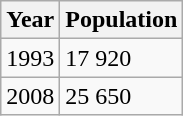<table class="wikitable">
<tr>
<th>Year</th>
<th>Population</th>
</tr>
<tr>
<td>1993</td>
<td>17 920</td>
</tr>
<tr>
<td>2008</td>
<td>25 650</td>
</tr>
</table>
